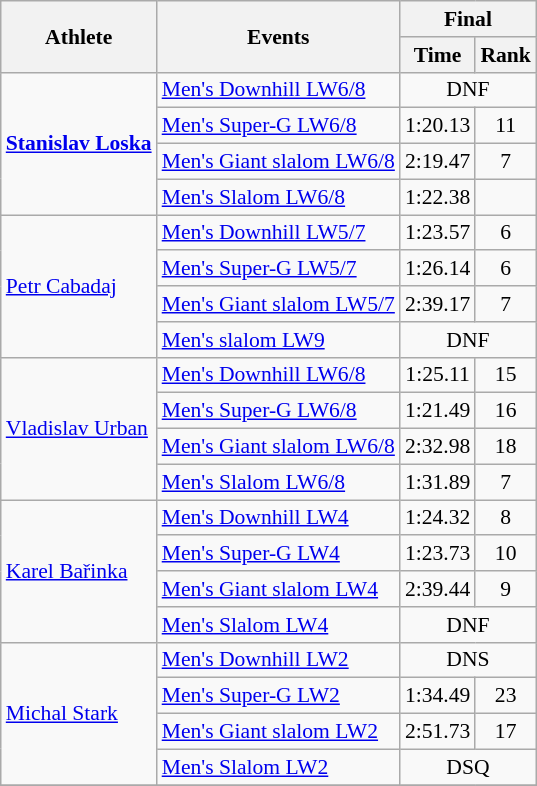<table class="wikitable" style="font-size:90%">
<tr>
<th rowspan="2">Athlete</th>
<th rowspan="2">Events</th>
<th colspan="2">Final</th>
</tr>
<tr>
<th>Time</th>
<th>Rank</th>
</tr>
<tr>
<td rowspan="4"><strong><a href='#'>Stanislav Loska</a></strong></td>
<td><a href='#'>Men's Downhill LW6/8</a></td>
<td align="center" colspan="2">DNF</td>
</tr>
<tr>
<td><a href='#'>Men's Super-G LW6/8</a></td>
<td align="center">1:20.13</td>
<td align="center">11</td>
</tr>
<tr>
<td><a href='#'>Men's Giant slalom LW6/8</a></td>
<td align="center">2:19.47</td>
<td align="center">7</td>
</tr>
<tr>
<td><a href='#'>Men's Slalom LW6/8</a></td>
<td align="center">1:22.38</td>
<td align="center"></td>
</tr>
<tr>
<td rowspan="4"><a href='#'>Petr Cabadaj</a></td>
<td><a href='#'>Men's Downhill LW5/7</a></td>
<td align="center">1:23.57</td>
<td align="center">6</td>
</tr>
<tr>
<td><a href='#'>Men's Super-G LW5/7</a></td>
<td align="center">1:26.14</td>
<td align="center">6</td>
</tr>
<tr>
<td><a href='#'>Men's Giant slalom LW5/7</a></td>
<td align="center">2:39.17</td>
<td align="center">7</td>
</tr>
<tr>
<td><a href='#'>Men's slalom LW9</a></td>
<td align="center" colspan="2">DNF</td>
</tr>
<tr>
<td rowspan="4"><a href='#'>Vladislav Urban</a></td>
<td><a href='#'>Men's Downhill LW6/8</a></td>
<td align="center">1:25.11</td>
<td align="center">15</td>
</tr>
<tr>
<td><a href='#'>Men's Super-G LW6/8</a></td>
<td align="center">1:21.49</td>
<td align="center">16</td>
</tr>
<tr>
<td><a href='#'>Men's Giant slalom LW6/8</a></td>
<td align="center">2:32.98</td>
<td align="center">18</td>
</tr>
<tr>
<td><a href='#'>Men's Slalom LW6/8</a></td>
<td align="center">1:31.89</td>
<td align="center">7</td>
</tr>
<tr>
<td rowspan="4"><a href='#'>Karel Bařinka</a></td>
<td><a href='#'>Men's Downhill LW4</a></td>
<td align="center">1:24.32</td>
<td align="center">8</td>
</tr>
<tr>
<td><a href='#'>Men's Super-G LW4</a></td>
<td align="center">1:23.73</td>
<td align="center">10</td>
</tr>
<tr>
<td><a href='#'>Men's Giant slalom LW4</a></td>
<td align="center">2:39.44</td>
<td align="center">9</td>
</tr>
<tr>
<td><a href='#'>Men's Slalom LW4</a></td>
<td align="center" colspan="2">DNF</td>
</tr>
<tr>
<td rowspan="4"><a href='#'>Michal Stark</a></td>
<td><a href='#'>Men's Downhill LW2</a></td>
<td align="center" colspan="2">DNS</td>
</tr>
<tr>
<td><a href='#'>Men's Super-G LW2</a></td>
<td align="center">1:34.49</td>
<td align="center">23</td>
</tr>
<tr>
<td><a href='#'>Men's Giant slalom LW2</a></td>
<td align="center">2:51.73</td>
<td align="center">17</td>
</tr>
<tr>
<td><a href='#'>Men's Slalom LW2</a></td>
<td align="center" colspan="2">DSQ</td>
</tr>
<tr>
</tr>
</table>
